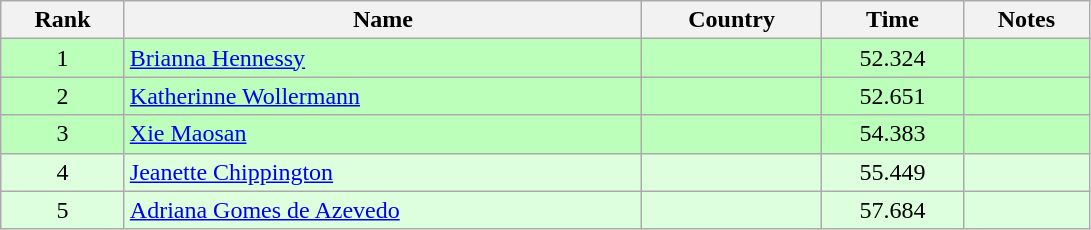<table class="wikitable" style="text-align:center;width: 57.5%">
<tr>
<th>Rank</th>
<th>Name</th>
<th>Country</th>
<th>Time</th>
<th>Notes</th>
</tr>
<tr bgcolor=bbffbb>
<td>1</td>
<td align="left"><a href='#'>Brianna Hennessy</a></td>
<td align="left"></td>
<td>52.324</td>
<td></td>
</tr>
<tr bgcolor=bbffbb>
<td>2</td>
<td align="left"><a href='#'>Katherinne Wollermann</a></td>
<td align="left"></td>
<td>52.651</td>
<td></td>
</tr>
<tr bgcolor=bbffbb>
<td>3</td>
<td align="left"><a href='#'>Xie Maosan</a></td>
<td align="left"></td>
<td>54.383</td>
<td></td>
</tr>
<tr bgcolor=ddffdd>
<td>4</td>
<td align="left"><a href='#'>Jeanette Chippington</a></td>
<td align="left"></td>
<td>55.449</td>
<td></td>
</tr>
<tr bgcolor=ddffdd>
<td>5</td>
<td align="left"><a href='#'>Adriana Gomes de Azevedo</a></td>
<td align="left"></td>
<td>57.684</td>
<td></td>
</tr>
</table>
